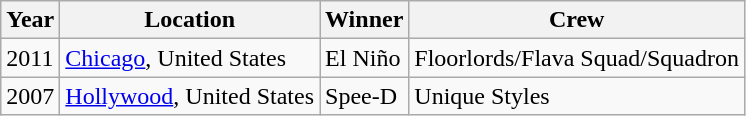<table class="wikitable">
<tr>
<th>Year</th>
<th>Location</th>
<th>Winner</th>
<th>Crew</th>
</tr>
<tr>
<td>2011</td>
<td><a href='#'>Chicago</a>, United States</td>
<td>  El Niño</td>
<td>Floorlords/Flava Squad/Squadron</td>
</tr>
<tr>
<td>2007</td>
<td><a href='#'>Hollywood</a>, United States</td>
<td>  Spee-D</td>
<td>Unique Styles</td>
</tr>
</table>
